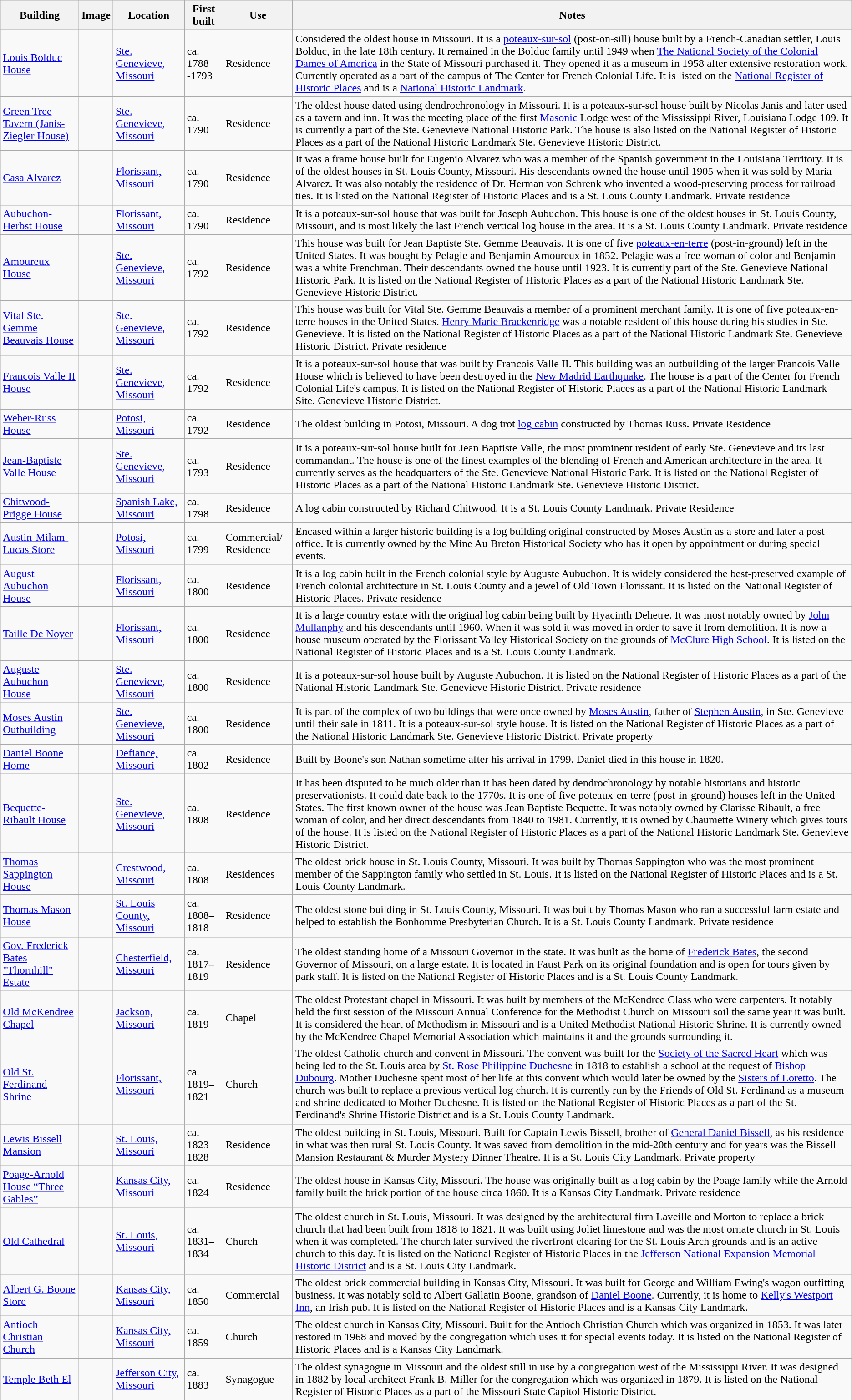<table class="wikitable sortable">
<tr>
<th>Building</th>
<th class="unsortable">Image</th>
<th>Location</th>
<th>First built</th>
<th>Use</th>
<th class="unsortable">Notes</th>
</tr>
<tr>
<td><a href='#'>Louis Bolduc House</a></td>
<td></td>
<td><a href='#'>Ste. Genevieve, Missouri</a></td>
<td>ca. 1788 -1793</td>
<td>Residence</td>
<td>Considered the oldest house in Missouri. It is a <a href='#'>poteaux-sur-sol</a> (post-on-sill) house built by a French-Canadian settler, Louis Bolduc, in the late 18th century. It remained in the Bolduc family until 1949 when <a href='#'>The National Society of the Colonial Dames of America</a> in the State of Missouri purchased it. They opened it as a museum in 1958 after extensive restoration work. Currently operated as a part of the campus of The Center for French Colonial Life. It is listed on the <a href='#'>National Register of Historic Places</a> and is a <a href='#'>National Historic Landmark</a>.</td>
</tr>
<tr>
<td><a href='#'>Green Tree Tavern (Janis-Ziegler House)</a></td>
<td></td>
<td><a href='#'>Ste. Genevieve, Missouri</a></td>
<td>ca. 1790</td>
<td>Residence</td>
<td>The oldest house dated using dendrochronology in Missouri. It is a poteaux-sur-sol house built by Nicolas Janis and later used as a tavern and inn. It was the meeting place of the first <a href='#'>Masonic</a> Lodge west of the Mississippi River, Louisiana Lodge 109. It is currently a part of the Ste. Genevieve National Historic Park. The house is also listed on the National Register of Historic Places as a part of the National Historic Landmark Ste. Genevieve Historic District.</td>
</tr>
<tr>
<td><a href='#'>Casa Alvarez</a></td>
<td></td>
<td><a href='#'>Florissant, Missouri</a></td>
<td>ca. 1790</td>
<td>Residence</td>
<td>It was a frame house built for Eugenio Alvarez who was a member of the Spanish government in the Louisiana Territory. It is of the oldest houses in St. Louis County, Missouri. His descendants owned the house until 1905 when it was sold by Maria Alvarez. It was also notably the residence of Dr. Herman von Schrenk who invented a wood-preserving process for railroad ties. It is listed on the National Register of Historic Places and is a St. Louis County Landmark. Private residence</td>
</tr>
<tr>
<td><a href='#'>Aubuchon-Herbst House</a></td>
<td></td>
<td><a href='#'>Florissant, Missouri</a></td>
<td>ca. 1790</td>
<td>Residence</td>
<td>It is a poteaux-sur-sol house that was built for Joseph Aubuchon. This house is one of the oldest houses in St. Louis County, Missouri, and is most likely the last French vertical log house in the area. It is a St. Louis County Landmark. Private residence</td>
</tr>
<tr>
<td><a href='#'>Amoureux House</a></td>
<td></td>
<td><a href='#'>Ste. Genevieve, Missouri</a></td>
<td>ca. 1792</td>
<td>Residence</td>
<td>This house was built for Jean Baptiste Ste. Gemme Beauvais. It is one of five <a href='#'>poteaux-en-terre</a> (post-in-ground) left in the United States. It was bought by Pelagie and Benjamin Amoureux in 1852. Pelagie was a free woman of color and Benjamin was a white Frenchman. Their descendants owned the house until 1923. It is currently part of the Ste. Genevieve National Historic Park. It is listed on the National Register of Historic Places as a part of the National Historic Landmark Ste. Genevieve Historic District.</td>
</tr>
<tr>
<td><a href='#'>Vital Ste. Gemme Beauvais House</a></td>
<td></td>
<td><a href='#'>Ste. Genevieve, Missouri</a></td>
<td>ca. 1792</td>
<td>Residence</td>
<td>This house was built for Vital Ste. Gemme Beauvais a member of a prominent merchant family. It is one of five poteaux-en-terre houses in the United States. <a href='#'>Henry Marie Brackenridge</a> was a notable resident of this house during his studies in Ste. Genevieve. It is listed on the National Register of Historic Places as a part of the National Historic Landmark Ste. Genevieve Historic District. Private residence</td>
</tr>
<tr>
<td><a href='#'>Francois Valle II House</a></td>
<td></td>
<td><a href='#'>Ste. Genevieve, Missouri</a></td>
<td>ca. 1792</td>
<td>Residence</td>
<td>It is a poteaux-sur-sol house that was built by Francois Valle II. This building was an outbuilding of the larger Francois Valle House which is believed to have been destroyed in the <a href='#'>New Madrid Earthquake</a>. The house is a part of the Center for French Colonial Life's campus. It is listed on the National Register of Historic Places as a part of the National Historic Landmark Site. Genevieve Historic District.</td>
</tr>
<tr>
<td><a href='#'>Weber-Russ House</a></td>
<td></td>
<td><a href='#'>Potosi, Missouri</a></td>
<td>ca. 1792</td>
<td>Residence</td>
<td>The oldest building in Potosi, Missouri. A dog trot <a href='#'>log cabin</a> constructed by Thomas Russ. Private Residence</td>
</tr>
<tr>
<td><a href='#'>Jean-Baptiste Valle House</a></td>
<td></td>
<td><a href='#'>Ste. Genevieve, Missouri</a></td>
<td>ca. 1793</td>
<td>Residence</td>
<td>It is a poteaux-sur-sol house built for Jean Baptiste Valle, the most prominent resident of early Ste. Genevieve and its last commandant. The house is one of the finest examples of the blending of French and American architecture in the area. It currently serves as the headquarters of the Ste. Genevieve National Historic Park. It is listed on the National Register of Historic Places as a part of the National Historic Landmark Ste. Genevieve Historic District.</td>
</tr>
<tr>
<td><a href='#'>Chitwood-Prigge House</a></td>
<td></td>
<td><a href='#'>Spanish Lake, Missouri</a></td>
<td>ca. 1798</td>
<td>Residence</td>
<td>A log cabin constructed by Richard Chitwood. It is a St. Louis County Landmark. Private Residence</td>
</tr>
<tr>
<td><a href='#'>Austin-Milam-Lucas Store</a></td>
<td></td>
<td><a href='#'>Potosi, Missouri</a></td>
<td>ca. 1799</td>
<td>Commercial/ Residence</td>
<td>Encased within a larger historic building is a log building original constructed by Moses Austin as a store and later a post office. It is currently owned by the Mine Au Breton Historical Society who has it open by appointment or during special events.</td>
</tr>
<tr>
<td><a href='#'>August Aubuchon House</a></td>
<td></td>
<td><a href='#'>Florissant, Missouri</a></td>
<td>ca. 1800</td>
<td>Residence</td>
<td>It is a log cabin built in the French colonial style by Auguste Aubuchon. It is widely considered the best-preserved example of French colonial architecture in St. Louis County and a jewel of Old Town Florissant. It is listed on the National Register of Historic Places. Private residence</td>
</tr>
<tr>
<td><a href='#'>Taille De Noyer</a></td>
<td></td>
<td><a href='#'>Florissant, Missouri</a></td>
<td>ca. 1800</td>
<td>Residence</td>
<td>It is a large country estate with the original log cabin being built by Hyacinth Dehetre. It was most notably owned by <a href='#'>John Mullanphy</a> and his descendants until 1960. When it was sold it was moved in order to save it from demolition. It is now a house museum operated by the Florissant Valley Historical Society on the grounds of <a href='#'>McClure High School</a>. It is listed on the National Register of Historic Places and is a St. Louis County Landmark.</td>
</tr>
<tr>
<td><a href='#'>Auguste Aubuchon House</a></td>
<td></td>
<td><a href='#'>Ste. Genevieve, Missouri</a></td>
<td>ca. 1800</td>
<td>Residence</td>
<td>It is a poteaux-sur-sol house built by Auguste Aubuchon. It is listed on the National Register of Historic Places as a part of the National Historic Landmark Ste. Genevieve Historic District. Private residence</td>
</tr>
<tr>
<td><a href='#'>Moses Austin Outbuilding</a></td>
<td></td>
<td><a href='#'>Ste. Genevieve, Missouri</a></td>
<td>ca. 1800</td>
<td>Residence</td>
<td>It is part of the complex of two buildings that were once owned by <a href='#'>Moses Austin</a>, father of <a href='#'>Stephen Austin</a>, in Ste. Genevieve until their sale in 1811. It is a poteaux-sur-sol style house. It is listed on the National Register of Historic Places as a part of the National Historic Landmark Ste. Genevieve Historic District.  Private property</td>
</tr>
<tr>
<td><a href='#'>Daniel Boone Home</a></td>
<td></td>
<td><a href='#'>Defiance, Missouri</a></td>
<td>ca. 1802</td>
<td>Residence</td>
<td>Built by Boone's son Nathan sometime after his arrival in 1799.  Daniel died in this house in 1820.</td>
</tr>
<tr>
<td><a href='#'>Bequette-Ribault House</a></td>
<td></td>
<td><a href='#'>Ste. Genevieve, Missouri</a></td>
<td>ca. 1808</td>
<td>Residence</td>
<td>It has been disputed to be much older than it has been dated by dendrochronology by notable historians and historic preservationists. It could date back to the 1770s. It is one of five poteaux-en-terre (post-in-ground) houses left in the United States. The first known owner of the house was Jean Baptiste Bequette. It was notably owned by Clarisse Ribault, a free woman of color, and her direct descendants from 1840 to 1981. Currently, it is owned by Chaumette Winery which gives tours of the house. It is listed on the National Register of Historic Places as a part of the National Historic Landmark Ste. Genevieve Historic District.</td>
</tr>
<tr>
<td><a href='#'>Thomas Sappington House</a></td>
<td></td>
<td><a href='#'>Crestwood, Missouri</a></td>
<td>ca. 1808</td>
<td>Residences</td>
<td>The oldest brick house in St. Louis County, Missouri. It was built by Thomas Sappington who was the most prominent member of the Sappington family who settled in St. Louis. It is listed on the National Register of Historic Places and is a St. Louis County Landmark.</td>
</tr>
<tr>
<td><a href='#'>Thomas Mason House</a></td>
<td></td>
<td><a href='#'>St. Louis County, Missouri</a></td>
<td>ca. 1808–1818</td>
<td>Residence</td>
<td>The oldest stone building in St. Louis County, Missouri. It was built by Thomas Mason who ran a successful farm estate and helped to establish the Bonhomme Presbyterian Church. It is a St. Louis County Landmark. Private residence</td>
</tr>
<tr>
<td><a href='#'>Gov. Frederick Bates "Thornhill" Estate</a></td>
<td></td>
<td><a href='#'>Chesterfield, Missouri</a></td>
<td>ca. 1817–1819</td>
<td>Residence</td>
<td>The oldest standing home of a Missouri Governor in the state. It was built as the home of <a href='#'>Frederick Bates</a>, the second Governor of Missouri, on a large estate. It is located in Faust Park on its original foundation and is open for tours given by park staff. It is listed on the National Register of Historic Places and is a St. Louis County Landmark.</td>
</tr>
<tr>
<td><a href='#'>Old McKendree Chapel</a></td>
<td></td>
<td><a href='#'>Jackson, Missouri</a></td>
<td>ca. 1819</td>
<td>Chapel</td>
<td>The oldest Protestant chapel in Missouri. It was built by members of the McKendree Class who were carpenters. It notably held the first session of the Missouri Annual Conference for the Methodist Church on Missouri soil the same year it was built. It is considered the heart of Methodism in Missouri and is a United Methodist National Historic Shrine. It is currently owned by the McKendree Chapel Memorial Association which maintains it and the grounds surrounding it.</td>
</tr>
<tr>
<td><a href='#'>Old St. Ferdinand Shrine</a></td>
<td></td>
<td><a href='#'>Florissant, Missouri</a></td>
<td>ca. 1819–1821</td>
<td>Church</td>
<td>The oldest Catholic church and convent in Missouri. The convent was built for the <a href='#'>Society of the Sacred Heart</a> which was being led to the St. Louis area by <a href='#'>St. Rose Philippine Duchesne</a> in 1818 to establish a school at the request of <a href='#'>Bishop Dubourg</a>. Mother Duchesne spent most of her life at this convent which would later be owned by the <a href='#'>Sisters of Loretto</a>. The church was built to replace a previous vertical log church. It is currently run by the Friends of Old St. Ferdinand as a museum and shrine dedicated to Mother Duchesne. It is listed on the National Register of Historic Places as a part of the St. Ferdinand's Shrine Historic District and is a St. Louis County Landmark.</td>
</tr>
<tr>
<td><a href='#'>Lewis Bissell Mansion</a></td>
<td></td>
<td><a href='#'>St. Louis, Missouri</a></td>
<td>ca. 1823–1828</td>
<td>Residence</td>
<td>The oldest building in St. Louis, Missouri. Built for Captain Lewis Bissell, brother of <a href='#'>General Daniel Bissell</a>, as his residence in what was then rural St. Louis County. It was saved from demolition in the mid-20th century and for years was the Bissell Mansion Restaurant & Murder Mystery Dinner Theatre. It is a St. Louis City Landmark. Private property</td>
</tr>
<tr>
<td><a href='#'>Poage-Arnold House “Three Gables”</a></td>
<td></td>
<td><a href='#'>Kansas City, Missouri</a></td>
<td>ca. 1824</td>
<td>Residence</td>
<td>The oldest house in Kansas City, Missouri. The house was originally built as a log cabin by the Poage family while the Arnold family built the brick portion of the house circa 1860. It is a Kansas City Landmark. Private residence</td>
</tr>
<tr>
<td><a href='#'>Old Cathedral</a></td>
<td></td>
<td><a href='#'>St. Louis, Missouri</a></td>
<td>ca. 1831–1834</td>
<td>Church</td>
<td>The oldest church in St. Louis, Missouri. It was designed by the architectural firm Laveille and Morton to replace a brick church that had been built from 1818 to 1821. It was built using Joliet limestone and was the most ornate church in St. Louis when it was completed. The church later survived the riverfront clearing for the St. Louis Arch grounds and is an active church to this day. It is listed on the National Register of Historic Places in the <a href='#'>Jefferson National Expansion Memorial Historic District</a> and is a St. Louis City Landmark.</td>
</tr>
<tr>
<td><a href='#'>Albert G. Boone Store</a></td>
<td></td>
<td><a href='#'>Kansas City, Missouri</a></td>
<td>ca. 1850</td>
<td>Commercial</td>
<td>The oldest brick commercial building in Kansas City, Missouri. It was built for George and William Ewing's wagon outfitting business. It was notably sold to Albert Gallatin Boone, grandson of <a href='#'>Daniel Boone</a>. Currently, it is home to <a href='#'>Kelly's Westport Inn</a>, an Irish pub. It is listed on the National Register of Historic Places and is a Kansas City Landmark.</td>
</tr>
<tr>
<td><a href='#'>Antioch Christian Church</a></td>
<td></td>
<td><a href='#'>Kansas City, Missouri</a></td>
<td>ca. 1859</td>
<td>Church</td>
<td>The oldest church in Kansas City, Missouri. Built for the Antioch Christian Church which was organized in 1853. It was later restored in 1968 and moved by the congregation which uses it for special events today. It is listed on the National Register of Historic Places and is a Kansas City Landmark.</td>
</tr>
<tr>
<td><a href='#'>Temple Beth El</a></td>
<td></td>
<td><a href='#'>Jefferson City, Missouri</a></td>
<td>ca. 1883</td>
<td>Synagogue</td>
<td>The oldest synagogue in Missouri and the oldest still in use by a congregation west of the Mississippi River. It was designed in 1882 by local architect Frank B. Miller for the congregation which was organized in 1879. It is listed on the National Register of Historic Places as a part of the Missouri State Capitol Historic District.</td>
</tr>
</table>
